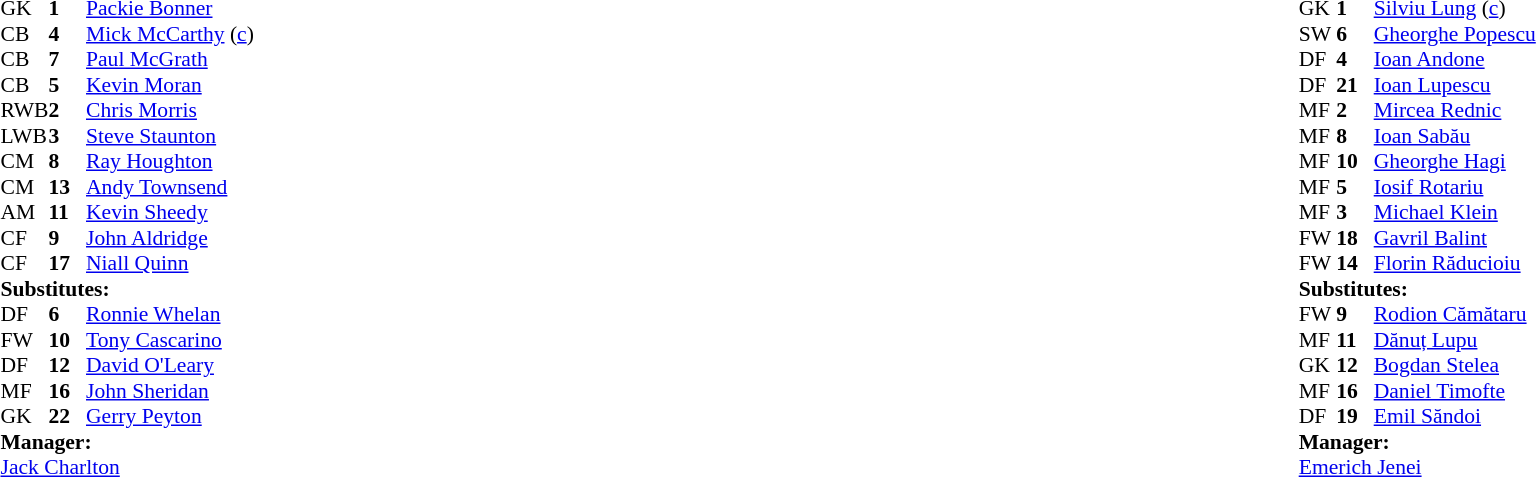<table width="100%">
<tr>
<td valign="top" width="50%"><br><table style="font-size: 90%" cellspacing="0" cellpadding="0">
<tr>
<th width="25"></th>
<th width="25"></th>
</tr>
<tr>
<td>GK</td>
<td><strong>1</strong></td>
<td><a href='#'>Packie Bonner</a></td>
</tr>
<tr>
<td>CB</td>
<td><strong>4</strong></td>
<td><a href='#'>Mick McCarthy</a> (<a href='#'>c</a>)</td>
</tr>
<tr>
<td>CB</td>
<td><strong>7</strong></td>
<td><a href='#'>Paul McGrath</a></td>
<td></td>
</tr>
<tr>
<td>CB</td>
<td><strong>5</strong></td>
<td><a href='#'>Kevin Moran</a></td>
</tr>
<tr>
<td>RWB</td>
<td><strong>2</strong></td>
<td><a href='#'>Chris Morris</a></td>
</tr>
<tr>
<td>LWB</td>
<td><strong>3</strong></td>
<td><a href='#'>Steve Staunton</a></td>
<td></td>
<td></td>
</tr>
<tr>
<td>CM</td>
<td><strong>8</strong></td>
<td><a href='#'>Ray Houghton</a></td>
</tr>
<tr>
<td>CM</td>
<td><strong>13</strong></td>
<td><a href='#'>Andy Townsend</a></td>
</tr>
<tr>
<td>AM</td>
<td><strong>11</strong></td>
<td><a href='#'>Kevin Sheedy</a></td>
</tr>
<tr>
<td>CF</td>
<td><strong>9</strong></td>
<td><a href='#'>John Aldridge</a></td>
<td></td>
<td></td>
</tr>
<tr>
<td>CF</td>
<td><strong>17</strong></td>
<td><a href='#'>Niall Quinn</a></td>
</tr>
<tr>
<td colspan=3><strong>Substitutes:</strong></td>
</tr>
<tr>
<td>DF</td>
<td><strong>6</strong></td>
<td><a href='#'>Ronnie Whelan</a></td>
</tr>
<tr>
<td>FW</td>
<td><strong>10</strong></td>
<td><a href='#'>Tony Cascarino</a></td>
<td></td>
<td></td>
</tr>
<tr>
<td>DF</td>
<td><strong>12</strong></td>
<td><a href='#'>David O'Leary</a></td>
<td></td>
<td></td>
</tr>
<tr>
<td>MF</td>
<td><strong>16</strong></td>
<td><a href='#'>John Sheridan</a></td>
</tr>
<tr>
<td>GK</td>
<td><strong>22</strong></td>
<td><a href='#'>Gerry Peyton</a></td>
</tr>
<tr>
<td colspan=3><strong>Manager:</strong></td>
</tr>
<tr>
<td colspan="4"> <a href='#'>Jack Charlton</a></td>
</tr>
</table>
</td>
<td valign="top" width="50%"><br><table style="font-size: 90%" cellspacing="0" cellpadding="0" align=center>
<tr>
<th width="25"></th>
<th width="25"></th>
</tr>
<tr>
<td>GK</td>
<td><strong>1</strong></td>
<td><a href='#'>Silviu Lung</a> (<a href='#'>c</a>)</td>
</tr>
<tr>
<td>SW</td>
<td><strong>6</strong></td>
<td><a href='#'>Gheorghe Popescu</a></td>
</tr>
<tr>
<td>DF</td>
<td><strong>4</strong></td>
<td><a href='#'>Ioan Andone</a></td>
</tr>
<tr>
<td>DF</td>
<td><strong>21</strong></td>
<td><a href='#'>Ioan Lupescu</a></td>
</tr>
<tr>
<td>MF</td>
<td><strong>2</strong></td>
<td><a href='#'>Mircea Rednic</a></td>
</tr>
<tr>
<td>MF</td>
<td><strong>8</strong></td>
<td><a href='#'>Ioan Sabău</a></td>
<td></td>
<td></td>
</tr>
<tr>
<td>MF</td>
<td><strong>10</strong></td>
<td><a href='#'>Gheorghe Hagi</a></td>
<td></td>
</tr>
<tr>
<td>MF</td>
<td><strong>5</strong></td>
<td><a href='#'>Iosif Rotariu</a></td>
</tr>
<tr>
<td>MF</td>
<td><strong>3</strong></td>
<td><a href='#'>Michael Klein</a></td>
</tr>
<tr>
<td>FW</td>
<td><strong>18</strong></td>
<td><a href='#'>Gavril Balint</a></td>
</tr>
<tr>
<td>FW</td>
<td><strong>14</strong></td>
<td><a href='#'>Florin Răducioiu</a></td>
<td></td>
<td></td>
</tr>
<tr>
<td colspan=3><strong>Substitutes:</strong></td>
</tr>
<tr>
<td>FW</td>
<td><strong>9</strong></td>
<td><a href='#'>Rodion Cămătaru</a></td>
</tr>
<tr>
<td>MF</td>
<td><strong>11</strong></td>
<td><a href='#'>Dănuț Lupu</a></td>
<td></td>
<td></td>
</tr>
<tr>
<td>GK</td>
<td><strong>12</strong></td>
<td><a href='#'>Bogdan Stelea</a></td>
</tr>
<tr>
<td>MF</td>
<td><strong>16</strong></td>
<td><a href='#'>Daniel Timofte</a></td>
<td></td>
<td></td>
</tr>
<tr>
<td>DF</td>
<td><strong>19</strong></td>
<td><a href='#'>Emil Săndoi</a></td>
</tr>
<tr>
<td colspan=3><strong>Manager:</strong></td>
</tr>
<tr>
<td colspan="4"><a href='#'>Emerich Jenei</a></td>
</tr>
</table>
</td>
</tr>
</table>
